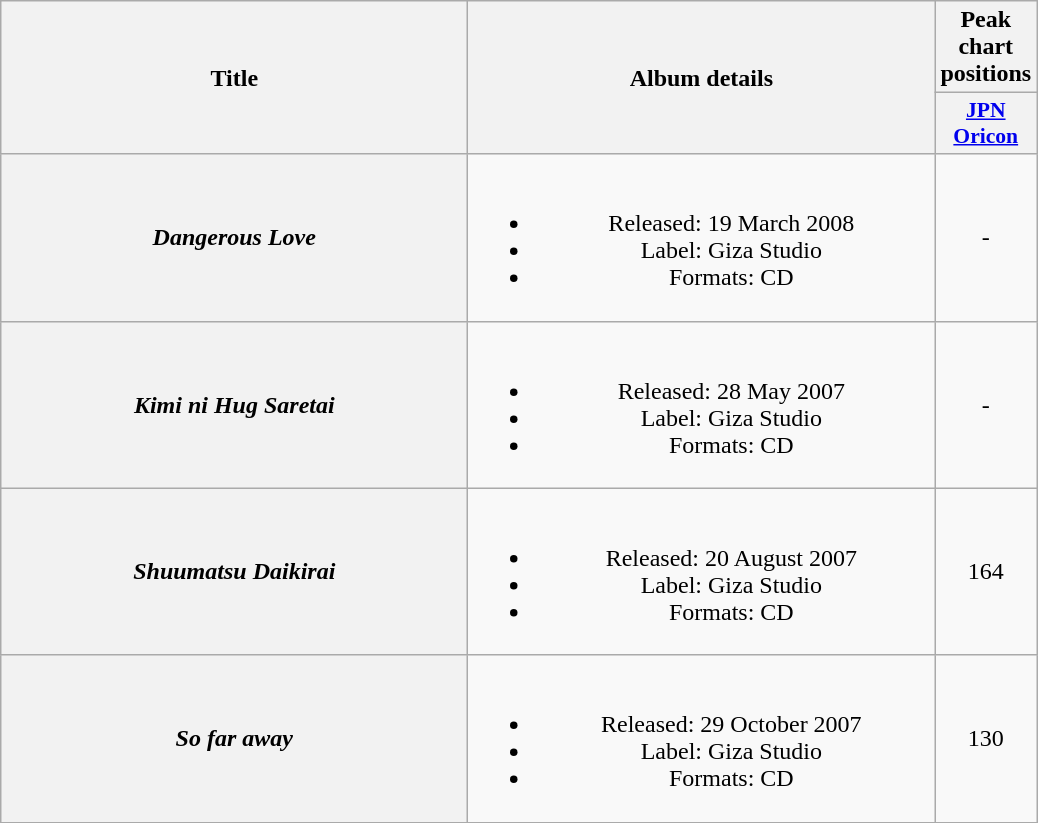<table class="wikitable plainrowheaders" style="text-align:center;">
<tr>
<th scope="col" rowspan="2" style="width:19em;">Title</th>
<th scope="col" rowspan="2" style="width:19em;">Album details</th>
<th scope="col" colspan="1">Peak<br>chart<br>positions</th>
</tr>
<tr>
<th scope="col" style="width:2.9em;font-size:90%;"><a href='#'>JPN<br>Oricon</a><br></th>
</tr>
<tr>
<th scope="row"><em>Dangerous Love</em><br></th>
<td><br><ul><li>Released: 19 March 2008</li><li>Label: Giza Studio</li><li>Formats: CD</li></ul></td>
<td>-</td>
</tr>
<tr>
<th scope="row"><em>Kimi ni Hug Saretai</em><br></th>
<td><br><ul><li>Released: 28 May 2007</li><li>Label: Giza Studio</li><li>Formats: CD</li></ul></td>
<td>-</td>
</tr>
<tr>
<th scope="row"><em>Shuumatsu Daikirai</em><br></th>
<td><br><ul><li>Released: 20 August 2007</li><li>Label: Giza Studio</li><li>Formats: CD</li></ul></td>
<td>164</td>
</tr>
<tr>
<th scope="row"><em>So far away</em><br></th>
<td><br><ul><li>Released: 29 October 2007</li><li>Label: Giza Studio</li><li>Formats: CD</li></ul></td>
<td>130</td>
</tr>
<tr>
</tr>
</table>
